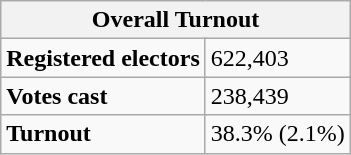<table class="wikitable" border="1">
<tr>
<th colspan="5">Overall Turnout</th>
</tr>
<tr>
<td colspan="2"><strong>Registered electors</strong></td>
<td colspan="3">622,403</td>
</tr>
<tr>
<td colspan="2"><strong>Votes cast</strong></td>
<td colspan="3">238,439</td>
</tr>
<tr>
<td colspan="2"><strong>Turnout</strong></td>
<td colspan="3">38.3% (2.1%)</td>
</tr>
</table>
